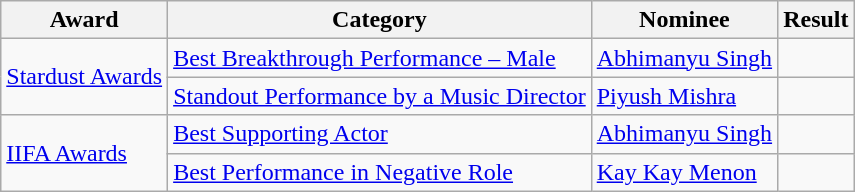<table class="wikitable">
<tr>
<th>Award</th>
<th>Category</th>
<th>Nominee</th>
<th>Result</th>
</tr>
<tr>
<td rowspan="2"><a href='#'>Stardust Awards</a></td>
<td><a href='#'>Best Breakthrough Performance – Male</a></td>
<td><a href='#'>Abhimanyu Singh</a></td>
<td></td>
</tr>
<tr>
<td><a href='#'>Standout Performance by a Music Director</a></td>
<td><a href='#'>Piyush Mishra</a></td>
<td></td>
</tr>
<tr>
<td rowspan="2"><a href='#'>IIFA Awards</a></td>
<td><a href='#'>Best Supporting Actor</a></td>
<td><a href='#'>Abhimanyu Singh</a></td>
<td></td>
</tr>
<tr>
<td><a href='#'>Best Performance in Negative Role</a></td>
<td><a href='#'>Kay Kay Menon</a></td>
<td></td>
</tr>
</table>
